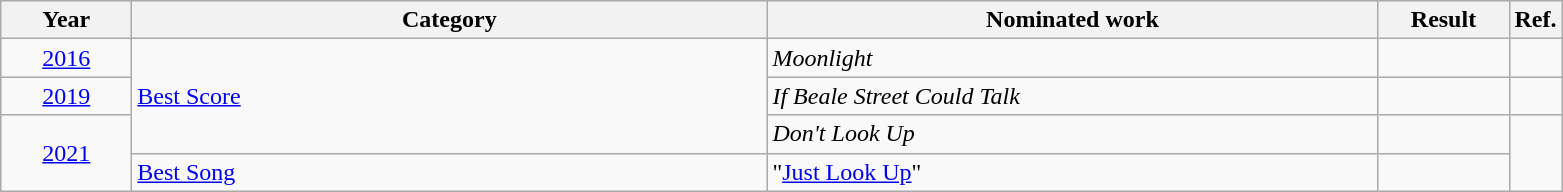<table class=wikitable>
<tr>
<th scope="col" style="width:5em;">Year</th>
<th scope="col" style="width:26em;">Category</th>
<th scope="col" style="width:25em;">Nominated work</th>
<th scope="col" style="width:5em;">Result</th>
<th>Ref.</th>
</tr>
<tr>
<td style="text-align:center;"><a href='#'>2016</a></td>
<td rowspan="3"><a href='#'>Best Score</a></td>
<td><em>Moonlight</em></td>
<td></td>
<td></td>
</tr>
<tr>
<td style="text-align:center;"><a href='#'>2019</a></td>
<td><em>If Beale Street Could Talk</em></td>
<td></td>
<td></td>
</tr>
<tr>
<td style="text-align:center;", rowspan="2"><a href='#'>2021</a></td>
<td><em>Don't Look Up</em></td>
<td></td>
<td rowspan="2"></td>
</tr>
<tr>
<td><a href='#'>Best Song</a></td>
<td>"<a href='#'>Just Look Up</a>"</td>
<td></td>
</tr>
</table>
